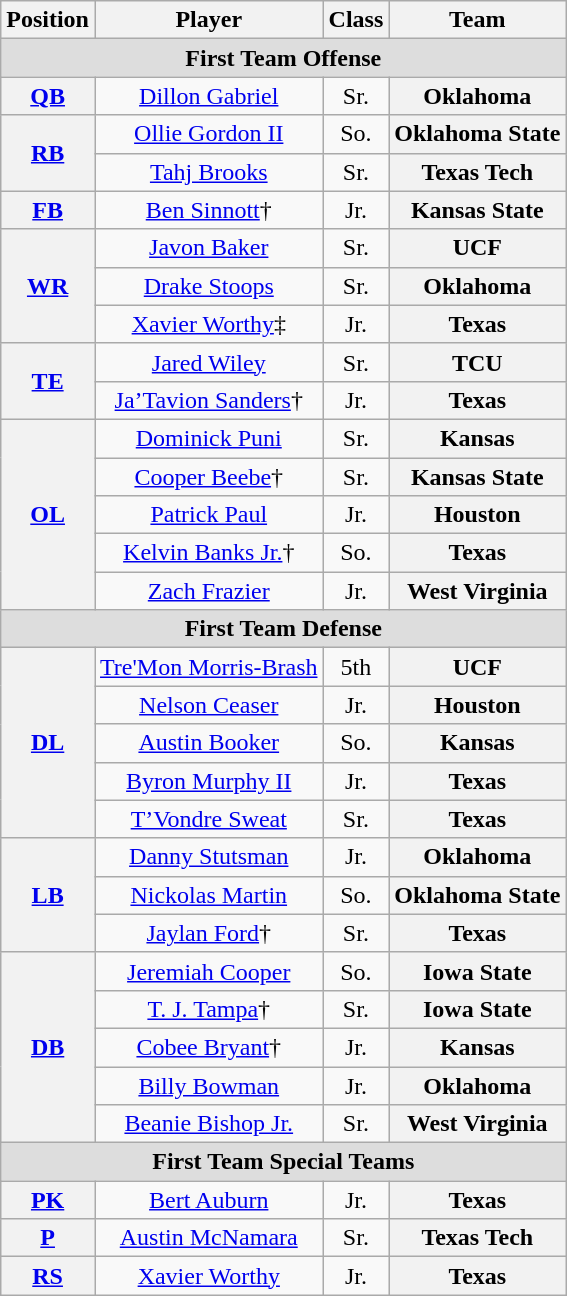<table class="wikitable">
<tr>
<th>Position</th>
<th>Player</th>
<th>Class</th>
<th>Team</th>
</tr>
<tr>
<td colspan="4" style="text-align:center; background:#ddd;"><strong>First Team Offense</strong></td>
</tr>
<tr style="text-align:center;">
<th rowspan="1"><a href='#'>QB</a></th>
<td><a href='#'>Dillon Gabriel</a></td>
<td>Sr.</td>
<th>Oklahoma</th>
</tr>
<tr style="text-align:center;">
<th rowspan="2"><a href='#'>RB</a></th>
<td><a href='#'>Ollie Gordon II</a></td>
<td>So.</td>
<th>Oklahoma State</th>
</tr>
<tr style="text-align:center;">
<td><a href='#'>Tahj Brooks</a></td>
<td>Sr.</td>
<th>Texas Tech</th>
</tr>
<tr style="text-align:center;">
<th rowspan="1"><a href='#'>FB</a></th>
<td><a href='#'>Ben Sinnott</a>†</td>
<td>Jr.</td>
<th>Kansas State</th>
</tr>
<tr style="text-align:center;">
<th rowspan="3"><a href='#'>WR</a></th>
<td><a href='#'>Javon Baker</a></td>
<td>Sr.</td>
<th>UCF</th>
</tr>
<tr style="text-align:center;">
<td><a href='#'>Drake Stoops</a></td>
<td>Sr.</td>
<th>Oklahoma</th>
</tr>
<tr style="text-align:center;">
<td><a href='#'>Xavier Worthy</a>‡</td>
<td>Jr.</td>
<th>Texas</th>
</tr>
<tr style="text-align:center;">
<th rowspan="2"><a href='#'>TE</a></th>
<td><a href='#'>Jared Wiley</a></td>
<td>Sr.</td>
<th>TCU</th>
</tr>
<tr style="text-align:center;">
<td><a href='#'>Ja’Tavion Sanders</a>†</td>
<td>Jr.</td>
<th>Texas</th>
</tr>
<tr style="text-align:center;">
<th rowspan="5"><a href='#'>OL</a></th>
<td><a href='#'>Dominick Puni</a></td>
<td>Sr.</td>
<th>Kansas</th>
</tr>
<tr style="text-align:center;">
<td><a href='#'>Cooper Beebe</a>†</td>
<td>Sr.</td>
<th>Kansas State</th>
</tr>
<tr style="text-align:center;">
<td><a href='#'>Patrick Paul</a></td>
<td>Jr.</td>
<th>Houston</th>
</tr>
<tr style="text-align:center;">
<td><a href='#'>Kelvin Banks Jr.</a>†</td>
<td>So.</td>
<th>Texas</th>
</tr>
<tr style="text-align:center;">
<td><a href='#'>Zach Frazier</a></td>
<td>Jr.</td>
<th>West Virginia</th>
</tr>
<tr style="text-align:center;">
<td colspan="4" style="text-align:center; background:#ddd;"><strong>First Team Defense</strong></td>
</tr>
<tr style="text-align:center;">
<th rowspan="5"><a href='#'>DL</a></th>
<td><a href='#'>Tre'Mon Morris-Brash</a></td>
<td>5th</td>
<th>UCF</th>
</tr>
<tr style="text-align:center;">
<td><a href='#'>Nelson Ceaser</a></td>
<td>Jr.</td>
<th>Houston</th>
</tr>
<tr style="text-align:center;">
<td><a href='#'>Austin Booker</a></td>
<td>So.</td>
<th>Kansas</th>
</tr>
<tr style="text-align:center;">
<td><a href='#'>Byron Murphy II</a></td>
<td>Jr.</td>
<th>Texas</th>
</tr>
<tr style="text-align:center;">
<td><a href='#'>T’Vondre Sweat</a></td>
<td>Sr.</td>
<th>Texas</th>
</tr>
<tr style="text-align:center;">
<th rowspan="3"><a href='#'>LB</a></th>
<td><a href='#'>Danny Stutsman</a></td>
<td>Jr.</td>
<th>Oklahoma</th>
</tr>
<tr style="text-align:center;">
<td><a href='#'>Nickolas Martin</a></td>
<td>So.</td>
<th>Oklahoma State</th>
</tr>
<tr style="text-align:center;">
<td><a href='#'>Jaylan Ford</a>†</td>
<td>Sr.</td>
<th>Texas</th>
</tr>
<tr style="text-align:center;">
<th rowspan="5"><a href='#'>DB</a></th>
<td><a href='#'>Jeremiah Cooper</a></td>
<td>So.</td>
<th>Iowa State</th>
</tr>
<tr style="text-align:center;">
<td><a href='#'>T. J. Tampa</a>†</td>
<td>Sr.</td>
<th>Iowa State</th>
</tr>
<tr style="text-align:center;">
<td><a href='#'>Cobee Bryant</a>†</td>
<td>Jr.</td>
<th>Kansas</th>
</tr>
<tr style="text-align:center;">
<td><a href='#'>Billy Bowman</a></td>
<td>Jr.</td>
<th>Oklahoma</th>
</tr>
<tr style="text-align:center;">
<td><a href='#'>Beanie Bishop Jr.</a></td>
<td>Sr.</td>
<th>West Virginia</th>
</tr>
<tr>
<td colspan="4" style="text-align:center; background:#ddd;"><strong>First Team Special Teams</strong></td>
</tr>
<tr style="text-align:center;">
<th rowspan="1"><a href='#'>PK</a></th>
<td><a href='#'>Bert Auburn</a></td>
<td>Jr.</td>
<th>Texas</th>
</tr>
<tr style="text-align:center;">
<th rowspan="1"><a href='#'>P</a></th>
<td><a href='#'>Austin McNamara</a></td>
<td>Sr.</td>
<th>Texas Tech</th>
</tr>
<tr style="text-align:center;">
<th rowspan="1"><a href='#'>RS</a></th>
<td><a href='#'>Xavier Worthy</a></td>
<td>Jr.</td>
<th>Texas</th>
</tr>
</table>
